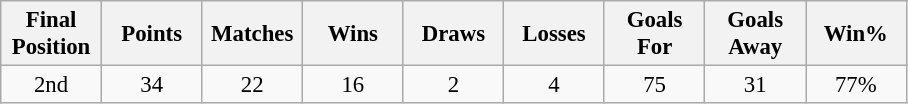<table class="wikitable" style="font-size: 95%; text-align: center;">
<tr>
<th width=60>Final Position</th>
<th width=60>Points</th>
<th width=60>Matches</th>
<th width=60>Wins</th>
<th width=60>Draws</th>
<th width=60>Losses</th>
<th width=60>Goals For</th>
<th width=60>Goals Away</th>
<th width=60>Win%</th>
</tr>
<tr>
<td>2nd</td>
<td>34</td>
<td>22</td>
<td>16</td>
<td>2</td>
<td>4</td>
<td>75</td>
<td>31</td>
<td>77%</td>
</tr>
</table>
